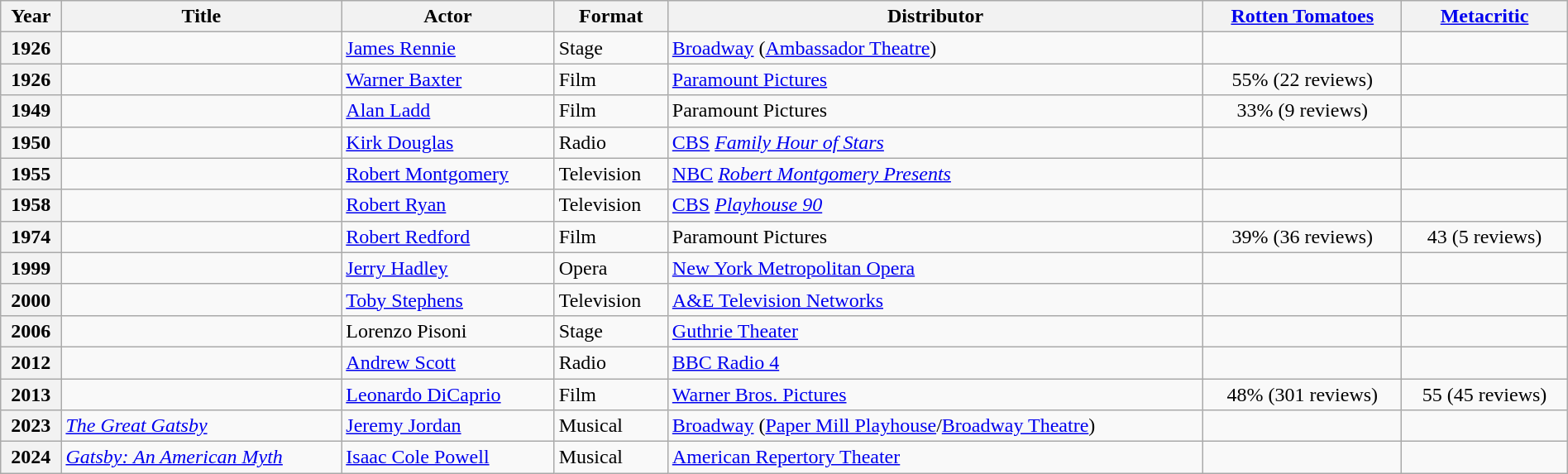<table class="wikitable sortable" width="100%">
<tr>
<th scope=col>Year</th>
<th scope=col>Title</th>
<th scope=col>Actor</th>
<th scope=col>Format</th>
<th scope=col>Distributor</th>
<th scope=col><a href='#'>Rotten Tomatoes</a></th>
<th scope=col><a href='#'>Metacritic</a></th>
</tr>
<tr>
<th scope=row>1926</th>
<td></td>
<td><a href='#'>James Rennie</a></td>
<td>Stage</td>
<td><a href='#'>Broadway</a> (<a href='#'>Ambassador Theatre</a>)</td>
<td></td>
<td></td>
</tr>
<tr>
<th scope=row>1926</th>
<td></td>
<td><a href='#'>Warner Baxter</a></td>
<td>Film</td>
<td><a href='#'>Paramount Pictures</a></td>
<td class="wikitable sortable" style="text-align: center">55% (22 reviews)</td>
<td></td>
</tr>
<tr>
<th scope=row>1949</th>
<td></td>
<td><a href='#'>Alan Ladd</a></td>
<td>Film</td>
<td>Paramount Pictures</td>
<td class="wikitable sortable" style="text-align: center">33% (9 reviews)</td>
<td></td>
</tr>
<tr>
<th scope=row>1950</th>
<td></td>
<td><a href='#'>Kirk Douglas</a></td>
<td>Radio</td>
<td><a href='#'>CBS</a> <em><a href='#'>Family Hour of Stars</a></em></td>
<td></td>
<td></td>
</tr>
<tr>
<th scope=row>1955</th>
<td></td>
<td><a href='#'>Robert Montgomery</a></td>
<td>Television</td>
<td><a href='#'>NBC</a> <em><a href='#'>Robert Montgomery Presents</a></em></td>
<td></td>
<td></td>
</tr>
<tr>
<th scope=row>1958</th>
<td></td>
<td><a href='#'>Robert Ryan</a></td>
<td>Television</td>
<td><a href='#'>CBS</a> <em><a href='#'>Playhouse 90</a></em></td>
<td></td>
<td></td>
</tr>
<tr>
<th scope=row>1974</th>
<td></td>
<td><a href='#'>Robert Redford</a></td>
<td>Film</td>
<td>Paramount Pictures</td>
<td class="wikitable sortable" style="text-align: center">39% (36 reviews)</td>
<td class="wikitable sortable" style="text-align: center">43 (5 reviews)</td>
</tr>
<tr>
<th scope=row>1999</th>
<td></td>
<td><a href='#'>Jerry Hadley</a></td>
<td>Opera</td>
<td><a href='#'>New York Metropolitan Opera</a></td>
<td></td>
<td></td>
</tr>
<tr>
<th scope=row>2000</th>
<td></td>
<td><a href='#'>Toby Stephens</a></td>
<td>Television</td>
<td><a href='#'>A&E Television Networks</a></td>
<td></td>
<td></td>
</tr>
<tr>
<th scope=row>2006</th>
<td></td>
<td>Lorenzo Pisoni</td>
<td>Stage</td>
<td><a href='#'>Guthrie Theater</a></td>
<td></td>
<td></td>
</tr>
<tr>
<th scope=row>2012</th>
<td></td>
<td><a href='#'>Andrew Scott</a></td>
<td>Radio</td>
<td><a href='#'>BBC Radio 4</a></td>
<td></td>
<td></td>
</tr>
<tr>
<th scope=row>2013</th>
<td></td>
<td><a href='#'>Leonardo DiCaprio</a></td>
<td>Film</td>
<td><a href='#'>Warner Bros. Pictures</a></td>
<td class="wikitable sortable" style="text-align: center">48% (301 reviews)</td>
<td class="wikitable sortable" style="text-align: center">55 (45 reviews)</td>
</tr>
<tr>
<th scope=row>2023</th>
<td><em><a href='#'>The Great Gatsby</a></em></td>
<td><a href='#'>Jeremy Jordan</a></td>
<td>Musical</td>
<td><a href='#'>Broadway</a> (<a href='#'>Paper Mill Playhouse</a>/<a href='#'>Broadway Theatre</a>)</td>
<td></td>
<td></td>
</tr>
<tr>
<th scope=row>2024</th>
<td><em><a href='#'>Gatsby: An American Myth</a></em></td>
<td><a href='#'>Isaac Cole Powell</a></td>
<td>Musical</td>
<td><a href='#'>American Repertory Theater</a></td>
<td></td>
<td></td>
</tr>
</table>
